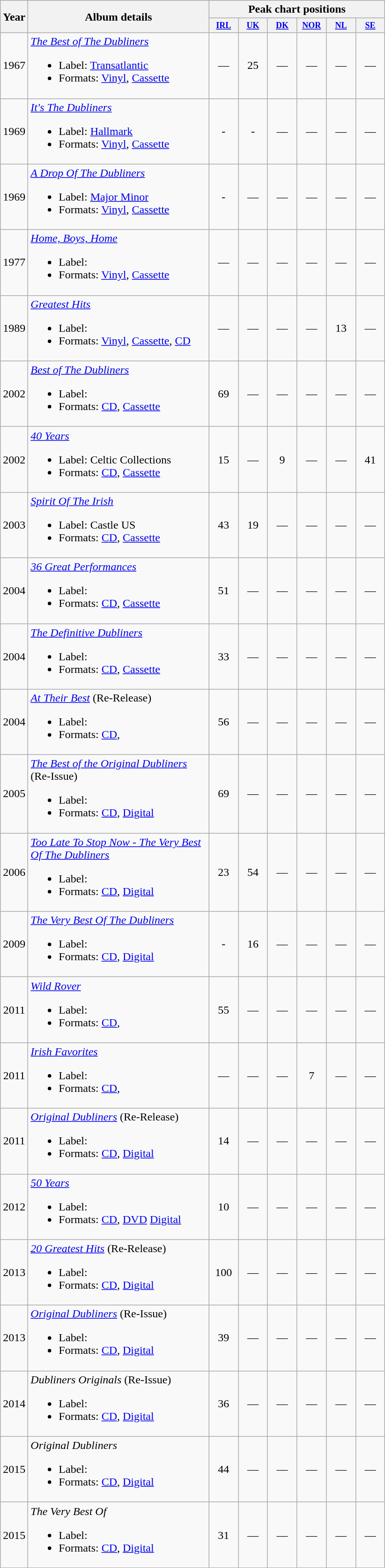<table class="wikitable" style="text-align:center;">
<tr>
<th rowspan="2">Year</th>
<th style="width:250px;" rowspan="2">Album details</th>
<th colspan="6">Peak chart positions</th>
</tr>
<tr>
<th style="width:3em;font-size:75%"><a href='#'>IRL</a><br></th>
<th style="width:3em;font-size:75%"><a href='#'>UK</a><br></th>
<th style="width:3em;font-size:75%"><a href='#'>DK</a><br></th>
<th style="width:3em;font-size:75%"><a href='#'>NOR</a><br></th>
<th style="width:3em;font-size:75%"><a href='#'>NL</a><br></th>
<th style="width:3em;font-size:75%"><a href='#'>SE</a><br></th>
</tr>
<tr>
<td>1967</td>
<td align="left"><em><a href='#'>The Best of The Dubliners</a></em><br><ul><li>Label: <a href='#'>Transatlantic</a></li><li>Formats: <a href='#'>Vinyl</a>, <a href='#'>Cassette</a></li></ul></td>
<td>—</td>
<td>25</td>
<td>—</td>
<td>—</td>
<td>—</td>
<td>—</td>
</tr>
<tr>
<td>1969</td>
<td align="left"><em><a href='#'>It's The Dubliners</a></em><br><ul><li>Label: <a href='#'>Hallmark</a></li><li>Formats: <a href='#'>Vinyl</a>, <a href='#'>Cassette</a></li></ul></td>
<td>-</td>
<td>-</td>
<td>—</td>
<td>—</td>
<td>—</td>
<td>—</td>
</tr>
<tr>
<td>1969</td>
<td align="left"><em><a href='#'>A Drop Of The Dubliners</a></em><br><ul><li>Label: <a href='#'>Major Minor</a></li><li>Formats: <a href='#'>Vinyl</a>, <a href='#'>Cassette</a></li></ul></td>
<td>-</td>
<td>—</td>
<td>—</td>
<td>—</td>
<td>—</td>
<td>—</td>
</tr>
<tr>
<td>1977</td>
<td align="left"><em><a href='#'>Home, Boys, Home</a></em><br><ul><li>Label:</li><li>Formats: <a href='#'>Vinyl</a>, <a href='#'>Cassette</a></li></ul></td>
<td>—</td>
<td>—</td>
<td>—</td>
<td>—</td>
<td>—</td>
<td>—</td>
</tr>
<tr>
<td>1989</td>
<td align="left"><em><a href='#'>Greatest Hits</a></em><br><ul><li>Label:</li><li>Formats: <a href='#'>Vinyl</a>, <a href='#'>Cassette</a>, <a href='#'>CD</a></li></ul></td>
<td>—</td>
<td>—</td>
<td>—</td>
<td>—</td>
<td>13</td>
<td>—</td>
</tr>
<tr>
<td>2002</td>
<td align="left"><em><a href='#'>Best of The Dubliners</a></em><br><ul><li>Label:</li><li>Formats: <a href='#'>CD</a>, <a href='#'>Cassette</a></li></ul></td>
<td>69</td>
<td>—</td>
<td>—</td>
<td>—</td>
<td>—</td>
<td>—</td>
</tr>
<tr>
<td>2002</td>
<td align="left"><em><a href='#'>40 Years</a></em><br><ul><li>Label: Celtic Collections</li><li>Formats: <a href='#'>CD</a>, <a href='#'>Cassette</a></li></ul></td>
<td>15</td>
<td>—</td>
<td>9</td>
<td>—</td>
<td>—</td>
<td>41</td>
</tr>
<tr>
<td>2003</td>
<td align="left"><em><a href='#'>Spirit Of The Irish</a></em><br><ul><li>Label: Castle US</li><li>Formats: <a href='#'>CD</a>, <a href='#'>Cassette</a></li></ul></td>
<td>43</td>
<td>19</td>
<td>—</td>
<td>—</td>
<td>—</td>
<td>—</td>
</tr>
<tr>
<td>2004</td>
<td align="left"><em><a href='#'>36 Great Performances</a></em><br><ul><li>Label:</li><li>Formats: <a href='#'>CD</a>, <a href='#'>Cassette</a></li></ul></td>
<td>51</td>
<td>—</td>
<td>—</td>
<td>—</td>
<td>—</td>
<td>—</td>
</tr>
<tr>
<td>2004</td>
<td align="left"><em><a href='#'>The Definitive Dubliners</a></em><br><ul><li>Label:</li><li>Formats: <a href='#'>CD</a>, <a href='#'>Cassette</a></li></ul></td>
<td>33</td>
<td>—</td>
<td>—</td>
<td>—</td>
<td>—</td>
<td>—</td>
</tr>
<tr>
<td>2004</td>
<td align="left"><em><a href='#'>At Their Best</a></em> (Re-Release)<br><ul><li>Label:</li><li>Formats: <a href='#'>CD</a>,</li></ul></td>
<td>56</td>
<td>—</td>
<td>—</td>
<td>—</td>
<td>—</td>
<td>—</td>
</tr>
<tr>
<td>2005</td>
<td align="left"><em><a href='#'>The Best of the Original Dubliners</a></em> (Re-Issue)<br><ul><li>Label:</li><li>Formats: <a href='#'>CD</a>, <a href='#'>Digital</a></li></ul></td>
<td>69</td>
<td>—</td>
<td>—</td>
<td>—</td>
<td>—</td>
<td>—</td>
</tr>
<tr>
<td>2006</td>
<td align="left"><em> <a href='#'>Too Late To Stop Now - The Very Best Of The Dubliners</a> </em><br><ul><li>Label:</li><li>Formats: <a href='#'>CD</a>, <a href='#'>Digital</a></li></ul></td>
<td>23</td>
<td>54</td>
<td>—</td>
<td>—</td>
<td>—</td>
<td>—</td>
</tr>
<tr>
<td>2009</td>
<td align="left"><em><a href='#'>The Very Best Of The Dubliners</a>   </em><br><ul><li>Label:</li><li>Formats: <a href='#'>CD</a>, <a href='#'>Digital</a></li></ul></td>
<td>-</td>
<td>16</td>
<td>—</td>
<td>—</td>
<td>—</td>
<td>—</td>
</tr>
<tr>
<td>2011</td>
<td align="left"><em><a href='#'>Wild Rover</a></em><br><ul><li>Label:</li><li>Formats: <a href='#'>CD</a>,</li></ul></td>
<td>55</td>
<td>—</td>
<td>—</td>
<td>—</td>
<td>—</td>
<td>—</td>
</tr>
<tr>
<td>2011</td>
<td align="left"><em><a href='#'>Irish Favorites</a></em><br><ul><li>Label:</li><li>Formats: <a href='#'>CD</a>,</li></ul></td>
<td>—</td>
<td>—</td>
<td>—</td>
<td>7</td>
<td>—</td>
<td>—</td>
</tr>
<tr>
<td>2011</td>
<td align="left"><em><a href='#'>Original Dubliners</a></em> (Re-Release)<br><ul><li>Label:</li><li>Formats: <a href='#'>CD</a>, <a href='#'>Digital</a></li></ul></td>
<td>14</td>
<td>—</td>
<td>—</td>
<td>—</td>
<td>—</td>
<td>—</td>
</tr>
<tr>
<td>2012</td>
<td align="left"><em><a href='#'>50 Years</a></em><br><ul><li>Label:</li><li>Formats: <a href='#'>CD</a>, <a href='#'>DVD</a> <a href='#'>Digital</a></li></ul></td>
<td>10</td>
<td>—</td>
<td>—</td>
<td>—</td>
<td>—</td>
<td>—</td>
</tr>
<tr>
<td>2013</td>
<td align="left"><em><a href='#'>20 Greatest Hits</a></em> (Re-Release)<br><ul><li>Label:</li><li>Formats: <a href='#'>CD</a>, <a href='#'>Digital</a></li></ul></td>
<td>100</td>
<td>—</td>
<td>—</td>
<td>—</td>
<td>—</td>
<td>—</td>
</tr>
<tr>
<td>2013</td>
<td align="left"><em><a href='#'>Original Dubliners</a></em> (Re-Issue)<br><ul><li>Label:</li><li>Formats: <a href='#'>CD</a>, <a href='#'>Digital</a></li></ul></td>
<td>39</td>
<td>—</td>
<td>—</td>
<td>—</td>
<td>—</td>
<td>—</td>
</tr>
<tr>
<td>2014</td>
<td align="left"><em>Dubliners Originals</em> (Re-Issue)<br><ul><li>Label:</li><li>Formats: <a href='#'>CD</a>, <a href='#'>Digital</a></li></ul></td>
<td>36 </td>
<td>—</td>
<td>—</td>
<td>—</td>
<td>—</td>
<td>—<br></td>
</tr>
<tr>
<td>2015</td>
<td align="left"><em>Original Dubliners</em><br><ul><li>Label:</li><li>Formats: <a href='#'>CD</a>, <a href='#'>Digital</a></li></ul></td>
<td>44</td>
<td>—</td>
<td>—</td>
<td>—</td>
<td>—</td>
<td>—</td>
</tr>
<tr>
<td>2015</td>
<td align="left"><em>The Very Best Of</em><br><ul><li>Label:</li><li>Formats: <a href='#'>CD</a>, <a href='#'>Digital</a></li></ul></td>
<td>31</td>
<td>—</td>
<td>—</td>
<td>—</td>
<td>—</td>
<td>—</td>
</tr>
</table>
